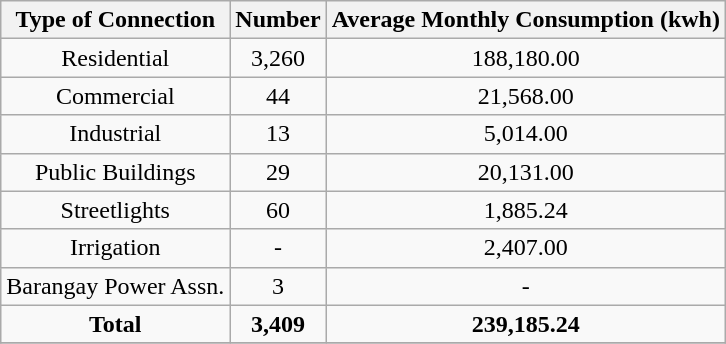<table class="wikitable" style="text-align:center">
<tr>
<th>Type of Connection</th>
<th>Number</th>
<th>Average Monthly Consumption (kwh)</th>
</tr>
<tr>
<td>Residential</td>
<td>3,260</td>
<td>188,180.00</td>
</tr>
<tr>
<td>Commercial</td>
<td>44</td>
<td>21,568.00</td>
</tr>
<tr>
<td>Industrial</td>
<td>13</td>
<td>5,014.00</td>
</tr>
<tr>
<td>Public Buildings</td>
<td>29</td>
<td>20,131.00</td>
</tr>
<tr>
<td>Streetlights</td>
<td>60</td>
<td>1,885.24</td>
</tr>
<tr>
<td>Irrigation</td>
<td>-</td>
<td>2,407.00</td>
</tr>
<tr>
<td>Barangay Power Assn.</td>
<td>3</td>
<td>-</td>
</tr>
<tr>
<td><strong>Total</strong></td>
<td><strong>3,409</strong></td>
<td><strong>239,185.24</strong></td>
</tr>
<tr>
</tr>
</table>
